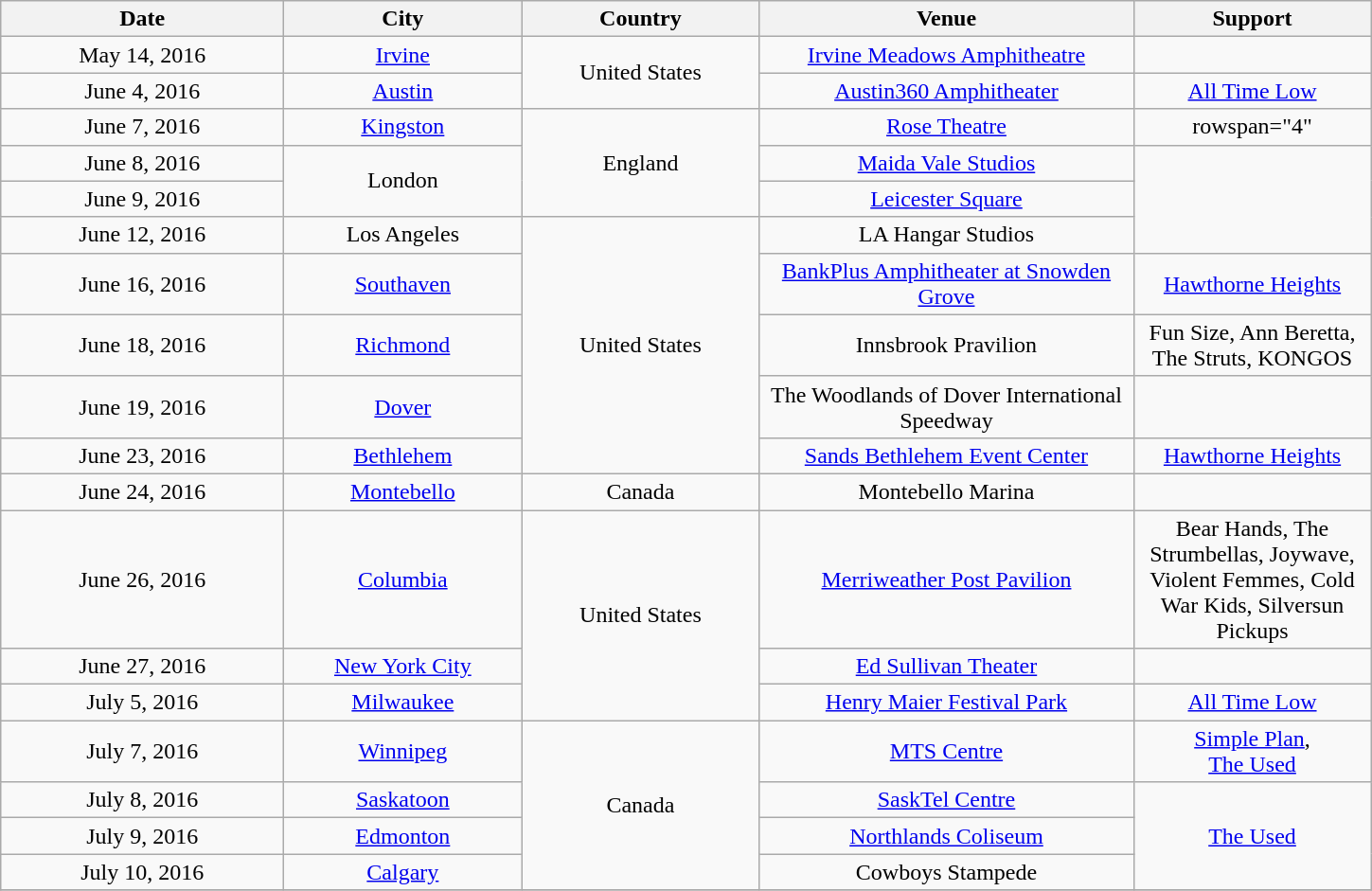<table class="wikitable plainrowheaders" style="text-align:center;">
<tr>
<th scope="col" style="width:12em;">Date</th>
<th scope="col" style="width:10em;">City</th>
<th scope="col" style="width:10em;">Country</th>
<th scope="col" style="width:16em;">Venue</th>
<th scope="col" style="width:10em;">Support</th>
</tr>
<tr>
<td>May 14, 2016</td>
<td><a href='#'>Irvine</a></td>
<td rowspan="2">United States</td>
<td><a href='#'>Irvine Meadows Amphitheatre</a></td>
<td></td>
</tr>
<tr>
<td>June 4, 2016</td>
<td><a href='#'>Austin</a></td>
<td><a href='#'>Austin360 Amphitheater</a></td>
<td><a href='#'>All Time Low</a></td>
</tr>
<tr>
<td>June 7, 2016</td>
<td><a href='#'>Kingston</a></td>
<td rowspan="3">England</td>
<td><a href='#'>Rose Theatre</a></td>
<td>rowspan="4" </td>
</tr>
<tr>
<td>June 8, 2016</td>
<td rowspan="2">London</td>
<td><a href='#'>Maida Vale Studios</a></td>
</tr>
<tr>
<td>June 9, 2016</td>
<td><a href='#'>Leicester Square</a></td>
</tr>
<tr>
<td>June 12, 2016</td>
<td>Los Angeles</td>
<td rowspan="5">United States</td>
<td>LA Hangar Studios</td>
</tr>
<tr>
<td>June 16, 2016</td>
<td><a href='#'>Southaven</a></td>
<td><a href='#'>BankPlus Amphitheater at Snowden Grove</a></td>
<td><a href='#'>Hawthorne Heights</a></td>
</tr>
<tr>
<td>June 18, 2016</td>
<td><a href='#'>Richmond</a></td>
<td>Innsbrook Pravilion</td>
<td>Fun Size, Ann Beretta, The Struts, KONGOS</td>
</tr>
<tr>
<td>June 19, 2016</td>
<td><a href='#'>Dover</a></td>
<td>The Woodlands of Dover International Speedway</td>
<td></td>
</tr>
<tr>
<td>June 23, 2016</td>
<td><a href='#'>Bethlehem</a></td>
<td><a href='#'>Sands Bethlehem Event Center</a></td>
<td><a href='#'>Hawthorne Heights</a></td>
</tr>
<tr>
<td>June 24, 2016</td>
<td><a href='#'>Montebello</a></td>
<td>Canada</td>
<td>Montebello Marina</td>
<td></td>
</tr>
<tr>
<td>June 26, 2016</td>
<td><a href='#'>Columbia</a></td>
<td rowspan="3">United States</td>
<td><a href='#'>Merriweather Post Pavilion</a></td>
<td>Bear Hands, The Strumbellas, Joywave, Violent Femmes, Cold War Kids, Silversun Pickups</td>
</tr>
<tr>
<td>June 27, 2016</td>
<td><a href='#'>New York City</a></td>
<td><a href='#'>Ed Sullivan Theater</a></td>
<td></td>
</tr>
<tr>
<td>July 5, 2016</td>
<td><a href='#'>Milwaukee</a></td>
<td><a href='#'>Henry Maier Festival Park</a></td>
<td><a href='#'>All Time Low</a></td>
</tr>
<tr>
<td>July 7, 2016</td>
<td><a href='#'>Winnipeg</a></td>
<td rowspan="4">Canada</td>
<td><a href='#'>MTS Centre</a></td>
<td><a href='#'>Simple Plan</a>,<br><a href='#'>The Used</a></td>
</tr>
<tr>
<td>July 8, 2016</td>
<td><a href='#'>Saskatoon</a></td>
<td><a href='#'>SaskTel Centre</a></td>
<td rowspan="3"><a href='#'>The Used</a></td>
</tr>
<tr>
<td>July 9, 2016</td>
<td><a href='#'>Edmonton</a></td>
<td><a href='#'>Northlands Coliseum</a></td>
</tr>
<tr>
<td>July 10, 2016</td>
<td><a href='#'>Calgary</a></td>
<td>Cowboys Stampede</td>
</tr>
<tr>
</tr>
</table>
